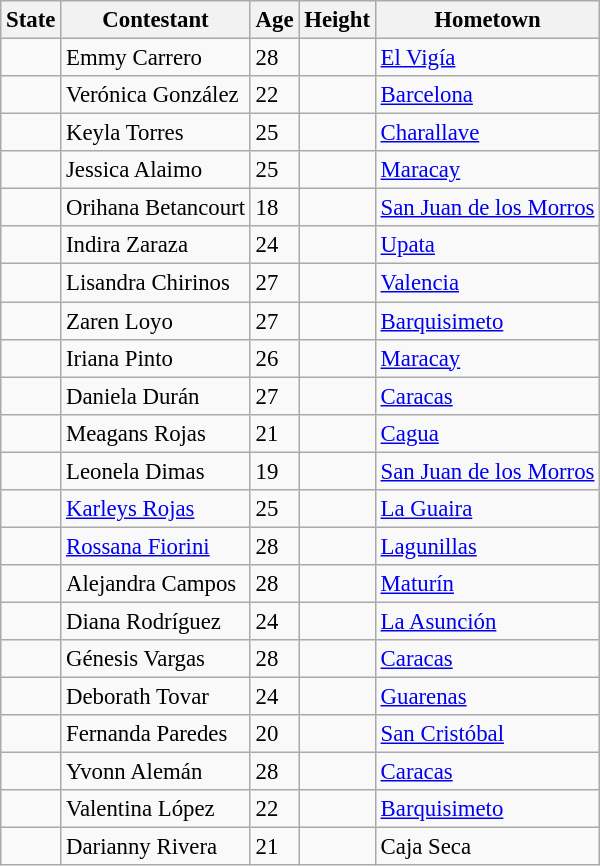<table class="wikitable sortable" style="font-size:95%;">
<tr>
<th>State</th>
<th>Contestant</th>
<th>Age</th>
<th>Height</th>
<th>Hometown</th>
</tr>
<tr>
<td></td>
<td>Emmy Carrero</td>
<td>28</td>
<td></td>
<td><a href='#'>El Vigía</a></td>
</tr>
<tr>
<td></td>
<td>Verónica González</td>
<td>22</td>
<td></td>
<td><a href='#'>Barcelona</a></td>
</tr>
<tr>
<td></td>
<td>Keyla Torres</td>
<td>25</td>
<td></td>
<td><a href='#'>Charallave</a></td>
</tr>
<tr>
<td></td>
<td>Jessica Alaimo</td>
<td>25</td>
<td></td>
<td><a href='#'>Maracay</a></td>
</tr>
<tr>
<td></td>
<td>Orihana Betancourt</td>
<td>18</td>
<td></td>
<td><a href='#'>San Juan de los Morros</a></td>
</tr>
<tr>
<td></td>
<td>Indira Zaraza</td>
<td>24</td>
<td></td>
<td><a href='#'>Upata</a></td>
</tr>
<tr>
<td></td>
<td>Lisandra Chirinos</td>
<td>27</td>
<td></td>
<td><a href='#'>Valencia</a></td>
</tr>
<tr>
<td></td>
<td>Zaren Loyo</td>
<td>27</td>
<td></td>
<td><a href='#'>Barquisimeto</a></td>
</tr>
<tr>
<td></td>
<td>Iriana Pinto</td>
<td>26</td>
<td></td>
<td><a href='#'>Maracay</a></td>
</tr>
<tr>
<td></td>
<td>Daniela Durán</td>
<td>27</td>
<td></td>
<td><a href='#'>Caracas</a></td>
</tr>
<tr>
<td></td>
<td>Meagans Rojas</td>
<td>21</td>
<td></td>
<td><a href='#'>Cagua</a></td>
</tr>
<tr>
<td></td>
<td>Leonela Dimas</td>
<td>19</td>
<td></td>
<td><a href='#'>San Juan de los Morros</a></td>
</tr>
<tr>
<td></td>
<td><a href='#'>Karleys Rojas</a></td>
<td>25</td>
<td></td>
<td><a href='#'>La Guaira</a></td>
</tr>
<tr>
<td></td>
<td><a href='#'>Rossana Fiorini</a></td>
<td>28</td>
<td></td>
<td><a href='#'>Lagunillas</a></td>
</tr>
<tr>
<td></td>
<td>Alejandra Campos</td>
<td>28</td>
<td></td>
<td><a href='#'>Maturín</a></td>
</tr>
<tr>
<td></td>
<td>Diana Rodríguez</td>
<td>24</td>
<td></td>
<td><a href='#'>La Asunción</a></td>
</tr>
<tr>
<td></td>
<td>Génesis Vargas</td>
<td>28</td>
<td></td>
<td><a href='#'>Caracas</a></td>
</tr>
<tr>
<td></td>
<td>Deborath Tovar</td>
<td>24</td>
<td></td>
<td><a href='#'>Guarenas</a></td>
</tr>
<tr>
<td></td>
<td>Fernanda Paredes</td>
<td>20</td>
<td></td>
<td><a href='#'>San Cristóbal</a></td>
</tr>
<tr>
<td></td>
<td>Yvonn Alemán</td>
<td>28</td>
<td></td>
<td><a href='#'>Caracas</a></td>
</tr>
<tr>
<td></td>
<td>Valentina López</td>
<td>22</td>
<td></td>
<td><a href='#'>Barquisimeto</a></td>
</tr>
<tr>
<td></td>
<td>Darianny Rivera</td>
<td>21</td>
<td></td>
<td>Caja Seca</td>
</tr>
</table>
